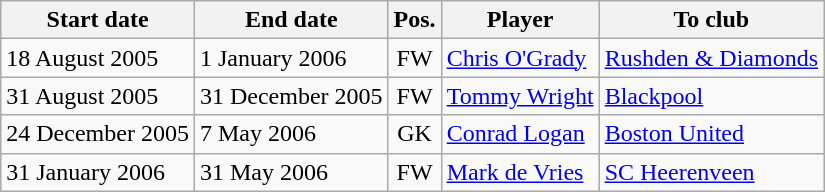<table class="wikitable">
<tr>
<th>Start date</th>
<th>End date</th>
<th>Pos.</th>
<th>Player</th>
<th>To club</th>
</tr>
<tr>
<td>18 August 2005</td>
<td>1 January 2006</td>
<td align="center">FW</td>
<td> <a href='#'>Chris O'Grady</a></td>
<td> <a href='#'>Rushden & Diamonds</a></td>
</tr>
<tr>
<td>31 August 2005</td>
<td>31 December 2005</td>
<td align="center">FW</td>
<td> <a href='#'>Tommy Wright</a></td>
<td> <a href='#'>Blackpool</a></td>
</tr>
<tr>
<td>24 December 2005</td>
<td>7 May 2006</td>
<td align="center">GK</td>
<td> <a href='#'>Conrad Logan</a></td>
<td> <a href='#'>Boston United</a></td>
</tr>
<tr>
<td>31 January 2006</td>
<td>31 May 2006</td>
<td align="center">FW</td>
<td> <a href='#'>Mark de Vries</a></td>
<td> <a href='#'>SC Heerenveen</a></td>
</tr>
</table>
